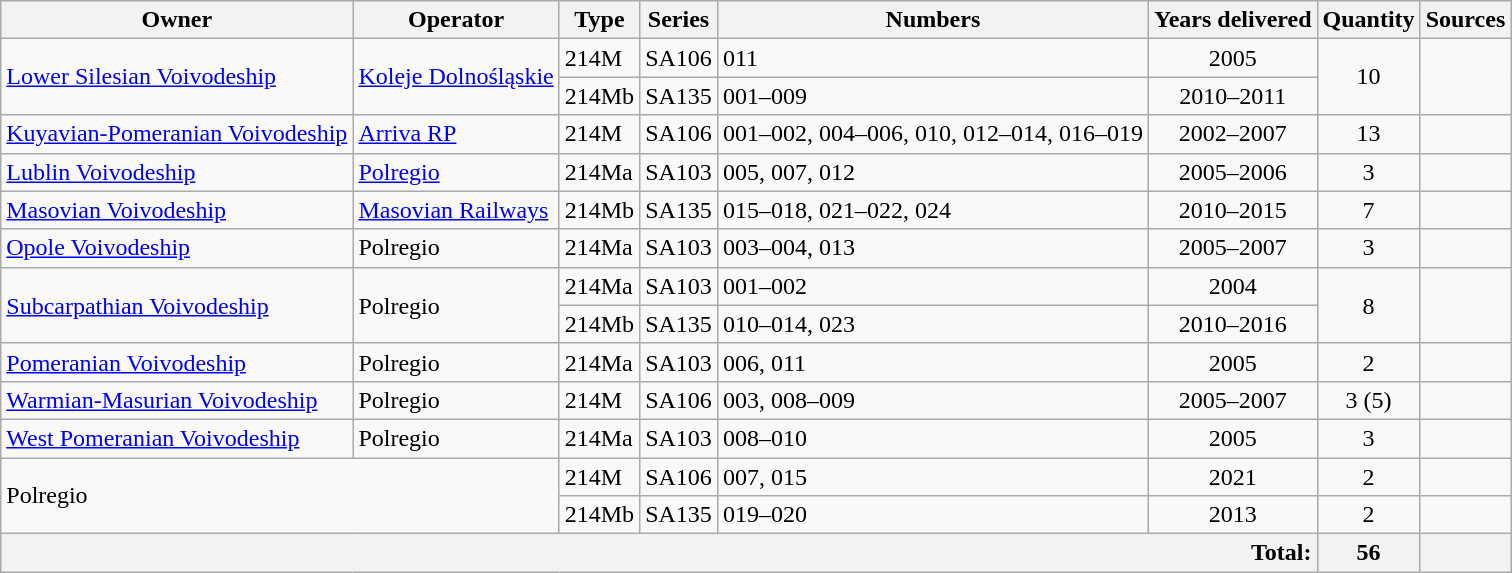<table class="wikitable sortable">
<tr>
<th>Owner</th>
<th>Operator</th>
<th>Type</th>
<th>Series</th>
<th>Numbers</th>
<th>Years delivered</th>
<th>Quantity</th>
<th>Sources</th>
</tr>
<tr>
<td rowspan="2"><a href='#'>Lower Silesian Voivodeship</a></td>
<td rowspan="2"><a href='#'>Koleje Dolnośląskie</a></td>
<td>214M</td>
<td>SA106</td>
<td>011</td>
<td align="center">2005</td>
<td rowspan="2" align="center">10</td>
<td rowspan="2"></td>
</tr>
<tr>
<td>214Mb</td>
<td>SA135</td>
<td>001–009</td>
<td align="center">2010–2011</td>
</tr>
<tr>
<td><a href='#'>Kuyavian-Pomeranian Voivodeship</a></td>
<td><a href='#'>Arriva RP</a></td>
<td>214M</td>
<td>SA106</td>
<td>001–002, 004–006, 010, 012–014, 016–019</td>
<td align="center">2002–2007</td>
<td align="center">13</td>
<td></td>
</tr>
<tr>
<td><a href='#'>Lublin Voivodeship</a></td>
<td><a href='#'>Polregio</a></td>
<td>214Ma</td>
<td>SA103</td>
<td>005, 007, 012</td>
<td align="center">2005–2006</td>
<td align="center">3</td>
<td></td>
</tr>
<tr>
<td><a href='#'>Masovian Voivodeship</a></td>
<td><a href='#'>Masovian Railways</a></td>
<td>214Mb</td>
<td>SA135</td>
<td>015–018, 021–022, 024</td>
<td align="center">2010–2015</td>
<td align="center">7</td>
<td></td>
</tr>
<tr>
<td><a href='#'>Opole Voivodeship</a></td>
<td>Polregio</td>
<td>214Ma</td>
<td>SA103</td>
<td>003–004, 013</td>
<td align="center">2005–2007</td>
<td align="center">3</td>
<td></td>
</tr>
<tr>
<td rowspan="2"><a href='#'>Subcarpathian Voivodeship</a></td>
<td rowspan="2">Polregio</td>
<td>214Ma</td>
<td>SA103</td>
<td>001–002</td>
<td align="center">2004</td>
<td rowspan="2" align="center">8</td>
<td rowspan="2"></td>
</tr>
<tr>
<td>214Mb</td>
<td>SA135</td>
<td>010–014, 023</td>
<td align="center">2010–2016</td>
</tr>
<tr>
<td><a href='#'>Pomeranian Voivodeship</a></td>
<td>Polregio</td>
<td>214Ma</td>
<td>SA103</td>
<td>006, 011</td>
<td align="center">2005</td>
<td align="center">2</td>
<td></td>
</tr>
<tr>
<td><a href='#'>Warmian-Masurian Voivodeship</a></td>
<td>Polregio</td>
<td>214M</td>
<td>SA106</td>
<td>003, 008–009</td>
<td align="center">2005–2007</td>
<td align="center">3 (5)</td>
<td></td>
</tr>
<tr>
<td><a href='#'>West Pomeranian Voivodeship</a></td>
<td>Polregio</td>
<td>214Ma</td>
<td>SA103</td>
<td>008–010</td>
<td align="center">2005</td>
<td align="center">3</td>
<td></td>
</tr>
<tr>
<td colspan="2" rowspan="2">Polregio</td>
<td>214M</td>
<td>SA106</td>
<td>007, 015</td>
<td align="center">2021</td>
<td align="center">2</td>
<td></td>
</tr>
<tr>
<td>214Mb</td>
<td>SA135</td>
<td>019–020</td>
<td align="center">2013</td>
<td align="center">2</td>
<td></td>
</tr>
<tr class="sortbottom">
<th colspan="6" style="text-align:right">Total:</th>
<th>56</th>
<th></th>
</tr>
</table>
